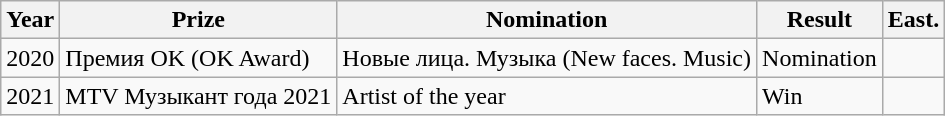<table class="wikitable">
<tr>
<th>Year</th>
<th>Prize</th>
<th>Nomination</th>
<th>Result</th>
<th>East.</th>
</tr>
<tr>
<td>2020</td>
<td>Премия OK (OK Award)</td>
<td>Новые лица. Музыка (New faces. Music)</td>
<td>Nomination</td>
<td></td>
</tr>
<tr>
<td>2021</td>
<td>MTV Музыкант года 2021</td>
<td>Artist of the year</td>
<td>Win</td>
<td></td>
</tr>
</table>
